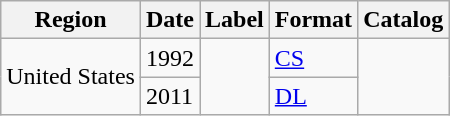<table class="wikitable">
<tr>
<th>Region</th>
<th>Date</th>
<th>Label</th>
<th>Format</th>
<th>Catalog</th>
</tr>
<tr>
<td rowspan="2">United States</td>
<td>1992</td>
<td rowspan="2"></td>
<td><a href='#'>CS</a></td>
<td rowspan="2"></td>
</tr>
<tr>
<td>2011</td>
<td><a href='#'>DL</a></td>
</tr>
</table>
